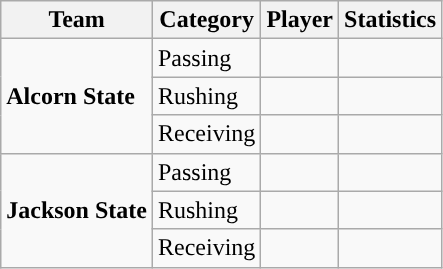<table class="wikitable" style="float: left;">
<tr>
<th>Team</th>
<th>Category</th>
<th>Player</th>
<th>Statistics</th>
</tr>
<tr>
<td rowspan=3><strong>Alcorn State</strong></td>
<td>Passing</td>
<td></td>
<td> </td>
</tr>
<tr>
<td>Rushing</td>
<td></td>
<td> </td>
</tr>
<tr>
<td>Receiving</td>
<td></td>
<td> </td>
</tr>
<tr>
<td rowspan=3><strong>Jackson State</strong></td>
<td>Passing</td>
<td></td>
<td> </td>
</tr>
<tr>
<td>Rushing</td>
<td></td>
<td> </td>
</tr>
<tr>
<td>Receiving</td>
<td></td>
<td> </td>
</tr>
</table>
